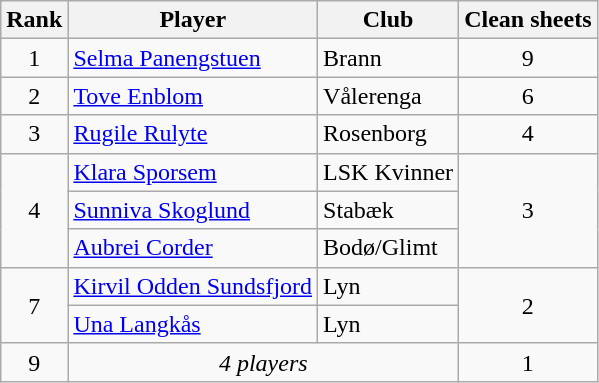<table class="wikitable" style="text-align:center">
<tr>
<th>Rank</th>
<th>Player</th>
<th>Club</th>
<th>Clean sheets</th>
</tr>
<tr>
<td>1</td>
<td align=left> <a href='#'>Selma Panengstuen</a></td>
<td align=left>Brann</td>
<td>9</td>
</tr>
<tr>
<td>2</td>
<td align=left> <a href='#'>Tove Enblom</a></td>
<td align=left>Vålerenga</td>
<td>6</td>
</tr>
<tr>
<td>3</td>
<td align=left> <a href='#'>Rugile Rulyte</a></td>
<td align=left>Rosenborg</td>
<td>4</td>
</tr>
<tr>
<td rowspan=3>4</td>
<td align=left> <a href='#'>Klara Sporsem</a></td>
<td align=left>LSK Kvinner</td>
<td rowspan=3>3</td>
</tr>
<tr>
<td align=left> <a href='#'>Sunniva Skoglund</a></td>
<td align=left>Stabæk</td>
</tr>
<tr>
<td align=left> <a href='#'>Aubrei Corder</a></td>
<td align=left>Bodø/Glimt</td>
</tr>
<tr>
<td rowspan=2>7</td>
<td align=left> <a href='#'>Kirvil Odden Sundsfjord</a></td>
<td align=left>Lyn</td>
<td rowspan=2>2</td>
</tr>
<tr>
<td align=left> <a href='#'>Una Langkås</a></td>
<td align=left>Lyn</td>
</tr>
<tr>
<td>9</td>
<td colspan=2><em>4 players</em></td>
<td>1</td>
</tr>
</table>
